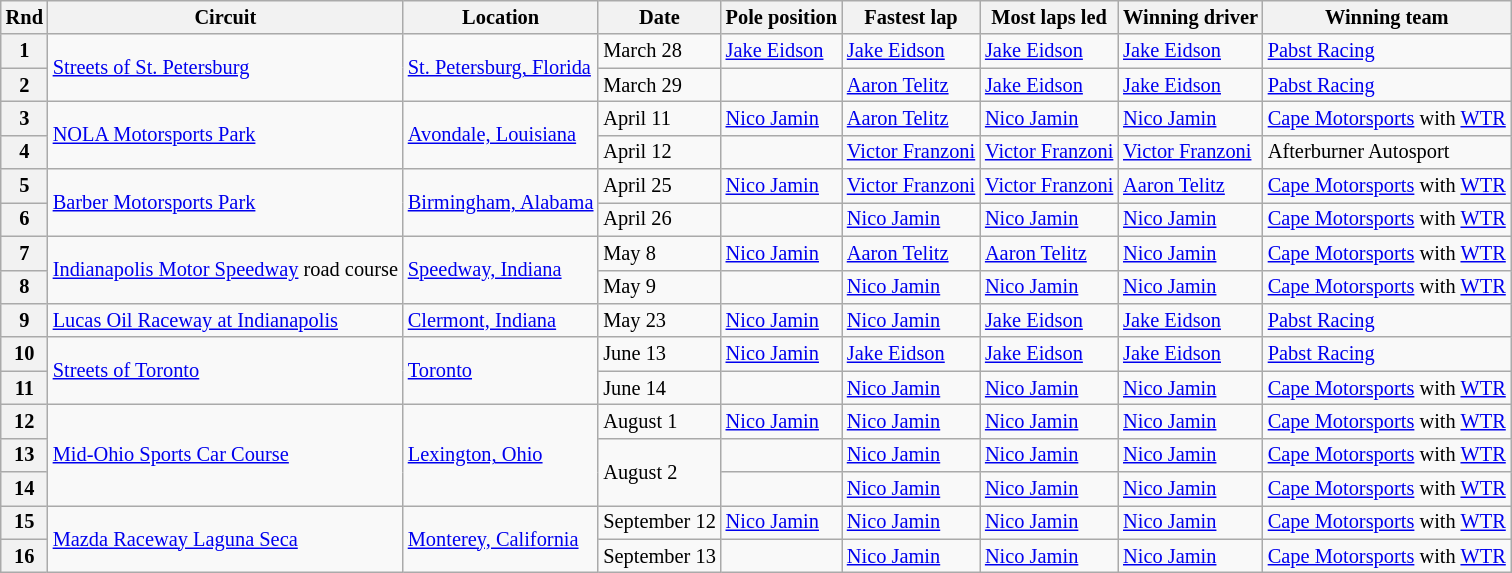<table class="wikitable" style="font-size: 85%;">
<tr>
<th Round>Rnd</th>
<th>Circuit</th>
<th>Location</th>
<th>Date</th>
<th>Pole position</th>
<th>Fastest lap</th>
<th>Most laps led</th>
<th>Winning driver</th>
<th>Winning team</th>
</tr>
<tr>
<th>1</th>
<td rowspan=2><a href='#'>Streets of St. Petersburg</a></td>
<td rowspan=2><a href='#'>St. Petersburg, Florida</a></td>
<td>March 28</td>
<td> <a href='#'>Jake Eidson</a></td>
<td> <a href='#'>Jake Eidson</a></td>
<td> <a href='#'>Jake Eidson</a></td>
<td> <a href='#'>Jake Eidson</a></td>
<td><a href='#'>Pabst Racing</a></td>
</tr>
<tr>
<th>2</th>
<td>March 29</td>
<td></td>
<td> <a href='#'>Aaron Telitz</a></td>
<td> <a href='#'>Jake Eidson</a></td>
<td> <a href='#'>Jake Eidson</a></td>
<td><a href='#'>Pabst Racing</a></td>
</tr>
<tr>
<th>3</th>
<td rowspan=2><a href='#'>NOLA Motorsports Park</a></td>
<td rowspan=2><a href='#'>Avondale, Louisiana</a></td>
<td>April 11</td>
<td> <a href='#'>Nico Jamin</a></td>
<td> <a href='#'>Aaron Telitz</a></td>
<td> <a href='#'>Nico Jamin</a></td>
<td> <a href='#'>Nico Jamin</a></td>
<td><a href='#'>Cape Motorsports</a> with <a href='#'>WTR</a></td>
</tr>
<tr>
<th>4</th>
<td>April 12</td>
<td></td>
<td> <a href='#'>Victor Franzoni</a></td>
<td> <a href='#'>Victor Franzoni</a></td>
<td> <a href='#'>Victor Franzoni</a></td>
<td>Afterburner Autosport</td>
</tr>
<tr>
<th>5</th>
<td rowspan=2><a href='#'>Barber Motorsports Park</a></td>
<td rowspan=2><a href='#'>Birmingham, Alabama</a></td>
<td>April 25</td>
<td> <a href='#'>Nico Jamin</a></td>
<td> <a href='#'>Victor Franzoni</a></td>
<td> <a href='#'>Victor Franzoni</a></td>
<td> <a href='#'>Aaron Telitz</a></td>
<td><a href='#'>Cape Motorsports</a> with <a href='#'>WTR</a></td>
</tr>
<tr>
<th>6</th>
<td>April 26</td>
<td></td>
<td> <a href='#'>Nico Jamin</a></td>
<td> <a href='#'>Nico Jamin</a></td>
<td> <a href='#'>Nico Jamin</a></td>
<td><a href='#'>Cape Motorsports</a> with <a href='#'>WTR</a></td>
</tr>
<tr>
<th>7</th>
<td rowspan=2><a href='#'>Indianapolis Motor Speedway</a> road course</td>
<td rowspan=2><a href='#'>Speedway, Indiana</a></td>
<td>May 8</td>
<td> <a href='#'>Nico Jamin</a></td>
<td> <a href='#'>Aaron Telitz</a></td>
<td> <a href='#'>Aaron Telitz</a></td>
<td> <a href='#'>Nico Jamin</a></td>
<td><a href='#'>Cape Motorsports</a> with <a href='#'>WTR</a></td>
</tr>
<tr>
<th>8</th>
<td>May 9</td>
<td></td>
<td> <a href='#'>Nico Jamin</a></td>
<td> <a href='#'>Nico Jamin</a></td>
<td> <a href='#'>Nico Jamin</a></td>
<td><a href='#'>Cape Motorsports</a> with <a href='#'>WTR</a></td>
</tr>
<tr>
<th>9</th>
<td><a href='#'>Lucas Oil Raceway at Indianapolis</a></td>
<td><a href='#'>Clermont, Indiana</a></td>
<td>May 23</td>
<td> <a href='#'>Nico Jamin</a></td>
<td> <a href='#'>Nico Jamin</a></td>
<td> <a href='#'>Jake Eidson</a></td>
<td> <a href='#'>Jake Eidson</a></td>
<td><a href='#'>Pabst Racing</a></td>
</tr>
<tr>
<th>10</th>
<td rowspan=2><a href='#'>Streets of Toronto</a></td>
<td rowspan=2><a href='#'>Toronto</a></td>
<td>June 13</td>
<td> <a href='#'>Nico Jamin</a></td>
<td> <a href='#'>Jake Eidson</a></td>
<td> <a href='#'>Jake Eidson</a></td>
<td> <a href='#'>Jake Eidson</a></td>
<td><a href='#'>Pabst Racing</a></td>
</tr>
<tr>
<th>11</th>
<td>June 14</td>
<td></td>
<td> <a href='#'>Nico Jamin</a></td>
<td> <a href='#'>Nico Jamin</a></td>
<td> <a href='#'>Nico Jamin</a></td>
<td><a href='#'>Cape Motorsports</a> with <a href='#'>WTR</a></td>
</tr>
<tr>
<th>12</th>
<td rowspan=3><a href='#'>Mid-Ohio Sports Car Course</a></td>
<td rowspan=3><a href='#'>Lexington, Ohio</a></td>
<td>August 1</td>
<td> <a href='#'>Nico Jamin</a></td>
<td> <a href='#'>Nico Jamin</a></td>
<td> <a href='#'>Nico Jamin</a></td>
<td> <a href='#'>Nico Jamin</a></td>
<td><a href='#'>Cape Motorsports</a> with <a href='#'>WTR</a></td>
</tr>
<tr>
<th>13</th>
<td rowspan=2>August 2</td>
<td></td>
<td> <a href='#'>Nico Jamin</a></td>
<td> <a href='#'>Nico Jamin</a></td>
<td> <a href='#'>Nico Jamin</a></td>
<td><a href='#'>Cape Motorsports</a> with <a href='#'>WTR</a></td>
</tr>
<tr>
<th>14</th>
<td></td>
<td> <a href='#'>Nico Jamin</a></td>
<td> <a href='#'>Nico Jamin</a></td>
<td> <a href='#'>Nico Jamin</a></td>
<td><a href='#'>Cape Motorsports</a> with <a href='#'>WTR</a></td>
</tr>
<tr>
<th>15</th>
<td rowspan=2><a href='#'>Mazda Raceway Laguna Seca</a></td>
<td rowspan=2><a href='#'>Monterey, California</a></td>
<td>September 12</td>
<td> <a href='#'>Nico Jamin</a></td>
<td> <a href='#'>Nico Jamin</a></td>
<td> <a href='#'>Nico Jamin</a></td>
<td> <a href='#'>Nico Jamin</a></td>
<td><a href='#'>Cape Motorsports</a> with <a href='#'>WTR</a></td>
</tr>
<tr>
<th>16</th>
<td>September 13</td>
<td></td>
<td> <a href='#'>Nico Jamin</a></td>
<td> <a href='#'>Nico Jamin</a></td>
<td> <a href='#'>Nico Jamin</a></td>
<td><a href='#'>Cape Motorsports</a> with <a href='#'>WTR</a></td>
</tr>
</table>
